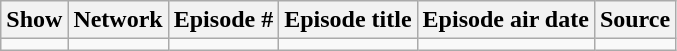<table class="wikitable">
<tr ">
<th>Show</th>
<th>Network</th>
<th>Episode #</th>
<th>Episode title </th>
<th>Episode air date </th>
<th>Source</th>
</tr>
<tr>
<td></td>
<td></td>
<td></td>
<td></td>
<td></td>
<td></td>
</tr>
</table>
